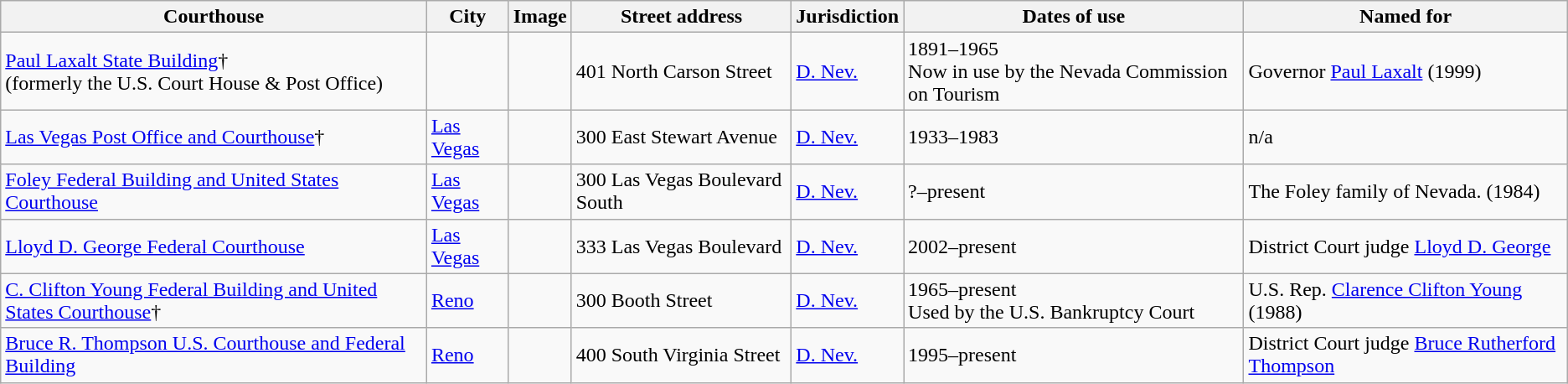<table class="wikitable sortable sticky-header sort-under">
<tr>
<th>Courthouse</th>
<th>City</th>
<th>Image</th>
<th>Street address</th>
<th>Jurisdiction</th>
<th>Dates of use</th>
<th>Named for</th>
</tr>
<tr>
<td><a href='#'>Paul Laxalt State Building</a>†<br>(formerly the U.S. Court House & Post Office)</td>
<td></td>
<td></td>
<td>401 North Carson Street</td>
<td><a href='#'>D. Nev.</a></td>
<td>1891–1965<br>Now in use by the Nevada Commission on Tourism</td>
<td>Governor <a href='#'>Paul Laxalt</a> (1999)</td>
</tr>
<tr>
<td><a href='#'>Las Vegas Post Office and Courthouse</a>†</td>
<td><a href='#'>Las Vegas</a></td>
<td></td>
<td>300 East Stewart Avenue</td>
<td><a href='#'>D. Nev.</a></td>
<td>1933–1983</td>
<td>n/a</td>
</tr>
<tr>
<td><a href='#'>Foley Federal Building and United States Courthouse</a></td>
<td><a href='#'>Las Vegas</a></td>
<td></td>
<td>300 Las Vegas Boulevard South</td>
<td><a href='#'>D. Nev.</a></td>
<td>?–present</td>
<td>The Foley family of Nevada. (1984)</td>
</tr>
<tr>
<td><a href='#'>Lloyd D. George Federal Courthouse</a></td>
<td><a href='#'>Las Vegas</a></td>
<td></td>
<td>333 Las Vegas Boulevard</td>
<td><a href='#'>D. Nev.</a></td>
<td>2002–present</td>
<td>District Court judge <a href='#'>Lloyd D. George</a></td>
</tr>
<tr>
<td><a href='#'>C. Clifton Young Federal Building and United States Courthouse</a>†</td>
<td><a href='#'>Reno</a></td>
<td></td>
<td>300 Booth Street</td>
<td><a href='#'>D. Nev.</a></td>
<td>1965–present<br>Used by the U.S. Bankruptcy Court</td>
<td>U.S. Rep. <a href='#'>Clarence Clifton Young</a> (1988)</td>
</tr>
<tr>
<td><a href='#'>Bruce R. Thompson U.S. Courthouse and Federal Building</a></td>
<td><a href='#'>Reno</a></td>
<td></td>
<td>400 South Virginia Street</td>
<td><a href='#'>D. Nev.</a></td>
<td>1995–present</td>
<td>District Court judge <a href='#'>Bruce Rutherford Thompson</a></td>
</tr>
</table>
